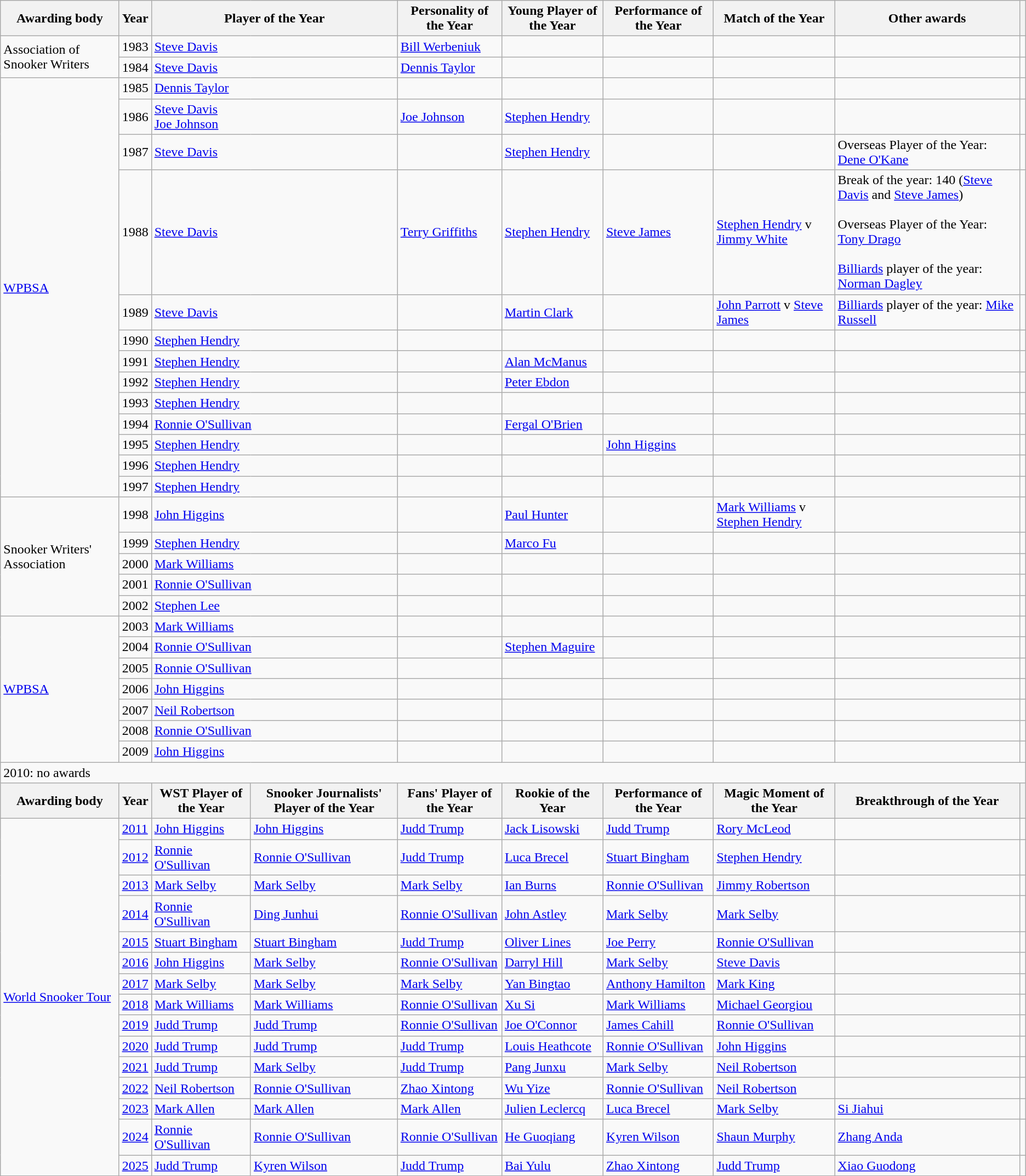<table class="sortable wikitable plainrowheaders">
<tr>
<th scope="col">Awarding body</th>
<th scope="col">Year</th>
<th colspan="2" scope="col">Player of the Year</th>
<th>Personality of the Year</th>
<th scope="col">Young Player of the Year</th>
<th scope="col">Performance of the Year</th>
<th>Match of the Year</th>
<th>Other awards</th>
<th align="center" scope="col" class="unsortable"></th>
</tr>
<tr>
<td rowspan="2">Association of Snooker Writers</td>
<td>1983</td>
<td colspan="2"><a href='#'>Steve Davis</a></td>
<td><a href='#'>Bill Werbeniuk</a></td>
<td></td>
<td></td>
<td></td>
<td></td>
<td></td>
</tr>
<tr>
<td>1984</td>
<td colspan="2"><a href='#'>Steve Davis</a></td>
<td><a href='#'>Dennis Taylor</a></td>
<td></td>
<td></td>
<td></td>
<td></td>
<td></td>
</tr>
<tr>
<td rowspan="13"><a href='#'>WPBSA</a></td>
<td>1985</td>
<td colspan="2"><a href='#'>Dennis Taylor</a></td>
<td></td>
<td></td>
<td></td>
<td></td>
<td></td>
<td></td>
</tr>
<tr>
<td>1986</td>
<td colspan="2"><a href='#'>Steve Davis</a><br><a href='#'>Joe Johnson</a></td>
<td><a href='#'>Joe Johnson</a></td>
<td><a href='#'>Stephen Hendry</a></td>
<td></td>
<td></td>
<td></td>
<td></td>
</tr>
<tr>
<td>1987</td>
<td colspan="2"><a href='#'>Steve Davis</a></td>
<td></td>
<td><a href='#'>Stephen Hendry</a></td>
<td></td>
<td></td>
<td>Overseas Player of the Year: <a href='#'>Dene O'Kane</a></td>
<td></td>
</tr>
<tr>
<td>1988</td>
<td colspan="2"><a href='#'>Steve Davis</a></td>
<td><a href='#'>Terry Griffiths</a></td>
<td><a href='#'>Stephen Hendry</a></td>
<td><a href='#'>Steve James</a> </td>
<td><a href='#'>Stephen Hendry</a> v <a href='#'>Jimmy White</a>  </td>
<td>Break of the year: 140 (<a href='#'>Steve Davis</a> and <a href='#'>Steve James</a>)<br><br>Overseas Player of the Year: <a href='#'>Tony Drago</a><br><br><a href='#'>Billiards</a> player of the year: <a href='#'>Norman Dagley</a></td>
</tr>
<tr>
<td>1989</td>
<td colspan="2"><a href='#'>Steve Davis</a></td>
<td></td>
<td><a href='#'>Martin Clark</a></td>
<td></td>
<td><a href='#'>John Parrott</a> v <a href='#'>Steve James</a> </td>
<td><a href='#'>Billiards</a> player of the year: <a href='#'>Mike Russell</a></td>
<td></td>
</tr>
<tr>
<td>1990</td>
<td colspan="2"><a href='#'>Stephen Hendry</a></td>
<td></td>
<td></td>
<td></td>
<td></td>
<td></td>
<td></td>
</tr>
<tr>
<td>1991</td>
<td colspan="2"><a href='#'>Stephen Hendry</a></td>
<td></td>
<td><a href='#'>Alan McManus</a></td>
<td></td>
<td></td>
<td></td>
<td></td>
</tr>
<tr>
<td>1992</td>
<td colspan="2"><a href='#'>Stephen Hendry</a></td>
<td></td>
<td><a href='#'>Peter Ebdon</a></td>
<td></td>
<td></td>
<td></td>
<td></td>
</tr>
<tr>
<td>1993</td>
<td colspan="2"><a href='#'>Stephen Hendry</a></td>
<td></td>
<td></td>
<td></td>
<td></td>
<td></td>
<td></td>
</tr>
<tr>
<td>1994</td>
<td colspan="2"><a href='#'>Ronnie O'Sullivan</a></td>
<td></td>
<td><a href='#'>Fergal O'Brien</a></td>
<td></td>
<td></td>
<td></td>
<td></td>
</tr>
<tr>
<td>1995</td>
<td colspan="2"><a href='#'>Stephen Hendry</a></td>
<td></td>
<td></td>
<td><a href='#'>John Higgins</a></td>
<td></td>
<td></td>
<td></td>
</tr>
<tr>
<td>1996</td>
<td colspan="2"><a href='#'>Stephen Hendry</a></td>
<td></td>
<td></td>
<td></td>
<td></td>
<td></td>
<td></td>
</tr>
<tr>
<td>1997</td>
<td colspan="2"><a href='#'>Stephen Hendry</a></td>
<td></td>
<td></td>
<td></td>
<td></td>
<td></td>
<td></td>
</tr>
<tr>
<td rowspan="5">Snooker Writers' Association</td>
<td>1998</td>
<td colspan="2"><a href='#'>John Higgins</a></td>
<td></td>
<td><a href='#'>Paul Hunter</a></td>
<td></td>
<td><a href='#'>Mark Williams</a> v <a href='#'>Stephen Hendry</a> </td>
<td></td>
<td></td>
</tr>
<tr>
<td>1999</td>
<td colspan="2"><a href='#'>Stephen Hendry</a></td>
<td></td>
<td><a href='#'>Marco Fu</a></td>
<td></td>
<td></td>
<td></td>
<td></td>
</tr>
<tr>
<td>2000</td>
<td colspan="2"><a href='#'>Mark Williams</a></td>
<td></td>
<td></td>
<td></td>
<td></td>
<td></td>
<td></td>
</tr>
<tr>
<td>2001</td>
<td colspan="2"><a href='#'>Ronnie O'Sullivan</a></td>
<td></td>
<td></td>
<td></td>
<td></td>
<td></td>
<td></td>
</tr>
<tr>
<td>2002</td>
<td colspan="2"><a href='#'>Stephen Lee</a></td>
<td></td>
<td></td>
<td></td>
<td></td>
<td></td>
<td></td>
</tr>
<tr>
<td rowspan="7"><a href='#'>WPBSA</a></td>
<td>2003</td>
<td colspan="2"><a href='#'>Mark Williams</a></td>
<td></td>
<td></td>
<td></td>
<td></td>
<td></td>
</tr>
<tr>
<td>2004</td>
<td colspan="2"><a href='#'>Ronnie O'Sullivan</a></td>
<td></td>
<td><a href='#'>Stephen Maguire</a></td>
<td></td>
<td></td>
<td></td>
<td></td>
</tr>
<tr>
<td>2005</td>
<td colspan="2"><a href='#'>Ronnie O'Sullivan</a></td>
<td></td>
<td></td>
<td></td>
<td></td>
<td></td>
</tr>
<tr>
<td>2006</td>
<td colspan="2"><a href='#'>John Higgins</a></td>
<td></td>
<td></td>
<td></td>
<td></td>
<td></td>
<td></td>
</tr>
<tr>
<td>2007</td>
<td colspan="2"><a href='#'>Neil Robertson</a></td>
<td></td>
<td></td>
<td></td>
<td></td>
<td></td>
<td></td>
</tr>
<tr>
<td>2008</td>
<td colspan="2"><a href='#'>Ronnie O'Sullivan</a></td>
<td></td>
<td></td>
<td></td>
<td></td>
<td></td>
<td></td>
</tr>
<tr>
<td>2009</td>
<td colspan="2"><a href='#'>John Higgins</a></td>
<td></td>
<td></td>
<td></td>
<td></td>
<td></td>
<td></td>
</tr>
<tr>
<td colspan="10">2010: no awards</td>
</tr>
<tr>
<th>Awarding body</th>
<th>Year</th>
<th>WST Player of the Year</th>
<th>Snooker Journalists' Player of the Year</th>
<th>Fans' Player of the Year</th>
<th>Rookie of the Year</th>
<th>Performance of the Year</th>
<th>Magic Moment of the Year</th>
<th>Breakthrough of the Year</th>
<th align="center"></th>
</tr>
<tr>
<td rowspan="15"><a href='#'>World Snooker Tour</a></td>
<td><a href='#'>2011</a></td>
<td><a href='#'>John Higgins</a></td>
<td><a href='#'>John Higgins</a></td>
<td><a href='#'>Judd Trump</a></td>
<td><a href='#'>Jack Lisowski</a></td>
<td><a href='#'>Judd Trump</a></td>
<td><a href='#'>Rory McLeod</a></td>
<td></td>
<td></td>
</tr>
<tr>
<td><a href='#'>2012</a></td>
<td><a href='#'>Ronnie O'Sullivan</a></td>
<td><a href='#'>Ronnie O'Sullivan</a></td>
<td><a href='#'>Judd Trump</a></td>
<td><a href='#'>Luca Brecel</a></td>
<td><a href='#'>Stuart Bingham</a></td>
<td><a href='#'>Stephen Hendry</a></td>
<td></td>
<td></td>
</tr>
<tr>
<td><a href='#'>2013</a></td>
<td><a href='#'>Mark Selby</a></td>
<td><a href='#'>Mark Selby</a></td>
<td><a href='#'>Mark Selby</a></td>
<td><a href='#'>Ian Burns</a></td>
<td><a href='#'>Ronnie O'Sullivan</a></td>
<td><a href='#'>Jimmy Robertson</a></td>
<td></td>
<td></td>
</tr>
<tr>
<td><a href='#'>2014</a></td>
<td><a href='#'>Ronnie O'Sullivan</a></td>
<td><a href='#'>Ding Junhui</a></td>
<td><a href='#'>Ronnie O'Sullivan</a></td>
<td><a href='#'>John Astley</a></td>
<td><a href='#'>Mark Selby</a></td>
<td><a href='#'>Mark Selby</a></td>
<td></td>
<td></td>
</tr>
<tr>
<td><a href='#'>2015</a></td>
<td><a href='#'>Stuart Bingham</a></td>
<td><a href='#'>Stuart Bingham</a></td>
<td><a href='#'>Judd Trump</a></td>
<td><a href='#'>Oliver Lines</a></td>
<td><a href='#'>Joe Perry</a></td>
<td><a href='#'>Ronnie O'Sullivan</a></td>
<td></td>
<td></td>
</tr>
<tr>
<td><a href='#'>2016</a></td>
<td><a href='#'>John Higgins</a></td>
<td><a href='#'>Mark Selby</a></td>
<td><a href='#'>Ronnie O'Sullivan</a></td>
<td><a href='#'>Darryl Hill</a></td>
<td><a href='#'>Mark Selby</a></td>
<td><a href='#'>Steve Davis</a></td>
<td></td>
<td></td>
</tr>
<tr>
<td><a href='#'>2017</a></td>
<td><a href='#'>Mark Selby</a></td>
<td><a href='#'>Mark Selby</a></td>
<td><a href='#'>Mark Selby</a></td>
<td><a href='#'>Yan Bingtao</a></td>
<td><a href='#'>Anthony Hamilton</a></td>
<td><a href='#'>Mark King</a></td>
<td></td>
<td></td>
</tr>
<tr>
<td><a href='#'>2018</a></td>
<td><a href='#'>Mark Williams</a></td>
<td><a href='#'>Mark Williams</a></td>
<td><a href='#'>Ronnie O'Sullivan</a></td>
<td><a href='#'>Xu Si</a></td>
<td><a href='#'>Mark Williams</a></td>
<td><a href='#'>Michael Georgiou</a></td>
<td></td>
<td></td>
</tr>
<tr>
<td><a href='#'>2019</a></td>
<td><a href='#'>Judd Trump</a></td>
<td><a href='#'>Judd Trump</a></td>
<td><a href='#'>Ronnie O'Sullivan</a></td>
<td><a href='#'>Joe O'Connor</a></td>
<td><a href='#'>James Cahill</a></td>
<td><a href='#'>Ronnie O'Sullivan</a></td>
<td></td>
<td></td>
</tr>
<tr>
<td><a href='#'>2020</a></td>
<td><a href='#'>Judd Trump</a></td>
<td><a href='#'>Judd Trump</a></td>
<td><a href='#'>Judd Trump</a></td>
<td><a href='#'>Louis Heathcote</a></td>
<td><a href='#'>Ronnie O'Sullivan</a></td>
<td><a href='#'>John Higgins</a></td>
<td></td>
<td></td>
</tr>
<tr>
<td><a href='#'>2021</a></td>
<td><a href='#'>Judd Trump</a></td>
<td><a href='#'>Mark Selby</a></td>
<td><a href='#'>Judd Trump</a></td>
<td><a href='#'>Pang Junxu</a></td>
<td><a href='#'>Mark Selby</a></td>
<td><a href='#'>Neil Robertson</a></td>
<td></td>
<td></td>
</tr>
<tr>
<td><a href='#'>2022</a></td>
<td><a href='#'>Neil Robertson</a></td>
<td><a href='#'>Ronnie O'Sullivan</a></td>
<td><a href='#'>Zhao Xintong</a></td>
<td><a href='#'>Wu Yize</a></td>
<td><a href='#'>Ronnie O'Sullivan</a></td>
<td><a href='#'>Neil Robertson</a></td>
<td></td>
<td></td>
</tr>
<tr>
<td><a href='#'>2023</a></td>
<td><a href='#'>Mark Allen</a></td>
<td><a href='#'>Mark Allen</a></td>
<td><a href='#'>Mark Allen</a></td>
<td><a href='#'>Julien Leclercq</a></td>
<td><a href='#'>Luca Brecel</a></td>
<td><a href='#'>Mark Selby</a> </td>
<td><a href='#'>Si Jiahui</a></td>
<td></td>
</tr>
<tr>
<td><a href='#'>2024</a></td>
<td><a href='#'>Ronnie O'Sullivan</a></td>
<td><a href='#'>Ronnie O'Sullivan</a></td>
<td><a href='#'>Ronnie O'Sullivan</a></td>
<td><a href='#'>He Guoqiang</a></td>
<td><a href='#'>Kyren Wilson</a></td>
<td><a href='#'>Shaun Murphy</a> </td>
<td><a href='#'>Zhang Anda</a> </td>
<td></td>
</tr>
<tr>
<td><a href='#'>2025</a></td>
<td><a href='#'>Judd Trump</a></td>
<td><a href='#'>Kyren Wilson</a></td>
<td><a href='#'>Judd Trump</a></td>
<td><a href='#'>Bai Yulu</a></td>
<td><a href='#'>Zhao Xintong</a></td>
<td><a href='#'>Judd Trump</a> </td>
<td><a href='#'>Xiao Guodong</a> </td>
<td></td>
</tr>
</table>
